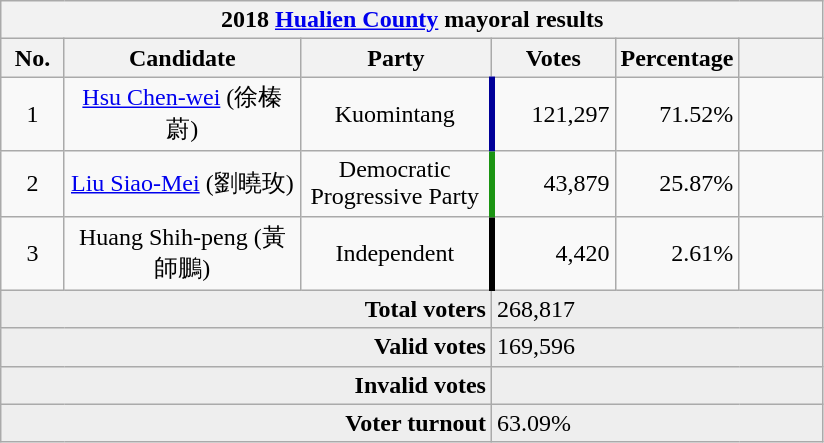<table class="wikitable collapsible" style="text-align:center">
<tr>
<th colspan="6">2018 <a href='#'>Hualien County</a> mayoral results</th>
</tr>
<tr>
<th width=35>No.</th>
<th width=150>Candidate</th>
<th width=120>Party</th>
<th width=75>Votes</th>
<th width=75>Percentage</th>
<th width=49></th>
</tr>
<tr>
<td>1</td>
<td><a href='#'>Hsu Chen-wei</a> (徐榛蔚)</td>
<td> Kuomintang</td>
<td style="border-left:4px solid #000099;" align="right">121,297</td>
<td align="right">71.52%</td>
<td align="center"></td>
</tr>
<tr>
<td>2</td>
<td><a href='#'>Liu Siao-Mei</a> (劉曉玫)</td>
<td> Democratic Progressive Party</td>
<td style="border-left:4px solid #1B9413;" align="right">43,879</td>
<td align="right">25.87%</td>
<td align="center"></td>
</tr>
<tr>
<td>3</td>
<td>Huang Shih-peng (黃師鵬)</td>
<td> Independent</td>
<td style="border-left:4px solid #000000;" align="right">4,420</td>
<td align="right">2.61%</td>
<td align="center"></td>
</tr>
<tr bgcolor=EEEEEE>
<td colspan="3" align="right"><strong>Total voters</strong></td>
<td colspan="3" align="left">268,817</td>
</tr>
<tr bgcolor=EEEEEE>
<td colspan="3" align="right"><strong>Valid votes</strong></td>
<td colspan="3" align="left">169,596</td>
</tr>
<tr bgcolor=EEEEEE>
<td colspan="3" align="right"><strong>Invalid votes</strong></td>
<td colspan="3" align="left"></td>
</tr>
<tr bgcolor=EEEEEE>
<td colspan="3" align="right"><strong>Voter turnout</strong></td>
<td colspan="3" align="left">63.09%</td>
</tr>
</table>
